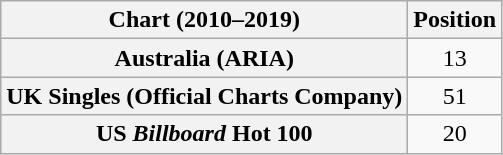<table class="wikitable sortable plainrowheaders" style="text-align:center">
<tr>
<th scope="col">Chart (2010–2019)</th>
<th scope="col">Position</th>
</tr>
<tr>
<th scope="row">Australia (ARIA)</th>
<td>13</td>
</tr>
<tr>
<th scope="row">UK Singles (Official Charts Company)</th>
<td>51</td>
</tr>
<tr>
<th scope="row">US <em>Billboard</em> Hot 100</th>
<td>20</td>
</tr>
</table>
